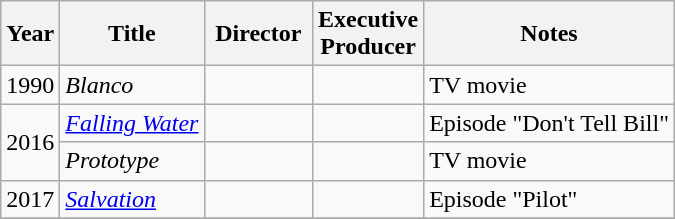<table class="wikitable">
<tr>
<th>Year</th>
<th>Title</th>
<th width=65>Director</th>
<th width=65>Executive<br>Producer</th>
<th>Notes</th>
</tr>
<tr>
<td>1990</td>
<td><em>Blanco</em></td>
<td></td>
<td></td>
<td>TV movie</td>
</tr>
<tr>
<td rowspan=2>2016</td>
<td><em><a href='#'>Falling Water</a></em></td>
<td></td>
<td></td>
<td>Episode "Don't Tell Bill"</td>
</tr>
<tr>
<td><em>Prototype</em></td>
<td></td>
<td></td>
<td>TV movie</td>
</tr>
<tr>
<td>2017</td>
<td><em><a href='#'>Salvation</a></em></td>
<td></td>
<td></td>
<td>Episode "Pilot"</td>
</tr>
<tr>
</tr>
</table>
